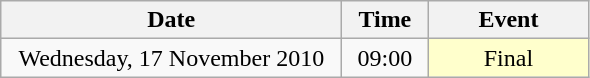<table class = "wikitable" style="text-align:center;">
<tr>
<th width=220>Date</th>
<th width=50>Time</th>
<th width=100>Event</th>
</tr>
<tr>
<td>Wednesday, 17 November 2010</td>
<td>09:00</td>
<td bgcolor=ffffcc>Final</td>
</tr>
</table>
